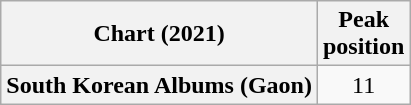<table class="wikitable plainrowheaders" style="text-align:center">
<tr>
<th scope="col">Chart (2021)</th>
<th scope="col">Peak<br>position</th>
</tr>
<tr>
<th scope="row">South Korean Albums (Gaon)</th>
<td>11</td>
</tr>
</table>
